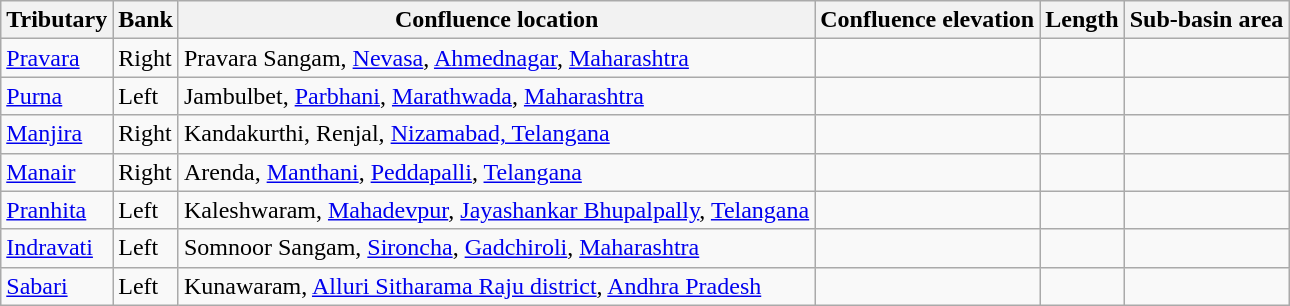<table class="wikitable sortable">
<tr>
<th>Tributary</th>
<th>Bank</th>
<th>Confluence location</th>
<th>Confluence elevation</th>
<th>Length</th>
<th>Sub-basin area</th>
</tr>
<tr>
<td><a href='#'>Pravara</a></td>
<td>Right</td>
<td>Pravara Sangam, <a href='#'>Nevasa</a>, <a href='#'>Ahmednagar</a>, <a href='#'>Maharashtra</a></td>
<td align="right"></td>
<td align="right"></td>
<td align="right"></td>
</tr>
<tr>
<td><a href='#'>Purna</a></td>
<td>Left</td>
<td>Jambulbet, <a href='#'>Parbhani</a>, <a href='#'>Marathwada</a>, <a href='#'>Maharashtra</a></td>
<td align="right"></td>
<td align="right"></td>
<td align="right"></td>
</tr>
<tr>
<td><a href='#'>Manjira</a></td>
<td>Right</td>
<td>Kandakurthi, Renjal, <a href='#'>Nizamabad, Telangana</a></td>
<td align="right"></td>
<td align="right"></td>
<td align="right"></td>
</tr>
<tr>
<td><a href='#'>Manair</a></td>
<td>Right</td>
<td>Arenda, <a href='#'>Manthani</a>, <a href='#'>Peddapalli</a>, <a href='#'>Telangana</a></td>
<td align="right"></td>
<td align="right"></td>
<td align="right"></td>
</tr>
<tr>
<td><a href='#'>Pranhita</a></td>
<td>Left</td>
<td>Kaleshwaram, <a href='#'>Mahadevpur</a>, <a href='#'>Jayashankar Bhupalpally</a>, <a href='#'>Telangana</a></td>
<td align="right"></td>
<td align="right"></td>
<td align="right"></td>
</tr>
<tr>
<td><a href='#'>Indravati</a></td>
<td>Left</td>
<td>Somnoor Sangam, <a href='#'>Sironcha</a>, <a href='#'>Gadchiroli</a>, <a href='#'>Maharashtra</a></td>
<td align="right"></td>
<td align="right"></td>
<td align="right"></td>
</tr>
<tr>
<td><a href='#'>Sabari</a></td>
<td>Left</td>
<td>Kunawaram, <a href='#'>Alluri Sitharama Raju district</a>, <a href='#'>Andhra Pradesh</a></td>
<td align="right"></td>
<td align="right"></td>
<td align="right"></td>
</tr>
</table>
